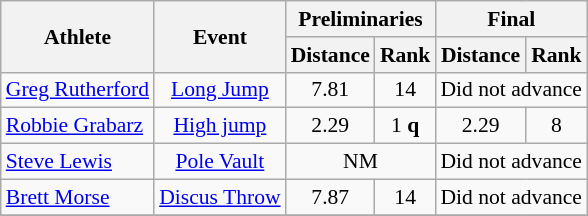<table class=wikitable style="font-size:90%">
<tr>
<th rowspan=2>Athlete</th>
<th rowspan=2>Event</th>
<th colspan=2>Preliminaries</th>
<th colspan=2>Final</th>
</tr>
<tr>
<th>Distance</th>
<th>Rank</th>
<th>Distance</th>
<th>Rank</th>
</tr>
<tr>
<td><a href='#'>Greg Rutherford</a></td>
<td align="center"><a href='#'>Long Jump</a></td>
<td align="center">7.81</td>
<td align="center">14</td>
<td align=center  colspan= 2>Did not advance</td>
</tr>
<tr>
<td><a href='#'>Robbie Grabarz</a></td>
<td align="center"><a href='#'>High jump</a></td>
<td align="center">2.29</td>
<td align="center">1 <strong>q</strong></td>
<td align="center">2.29</td>
<td align="center">8</td>
</tr>
<tr>
<td><a href='#'>Steve Lewis</a></td>
<td align="center"><a href='#'>Pole Vault</a></td>
<td align=center  colspan= 2>NM</td>
<td align=center  colspan= 2>Did not advance</td>
</tr>
<tr>
<td><a href='#'>Brett Morse</a></td>
<td align="center"><a href='#'>Discus Throw</a></td>
<td align="center">7.87</td>
<td align="center">14</td>
<td align=center  colspan= 2>Did not advance</td>
</tr>
<tr>
</tr>
</table>
